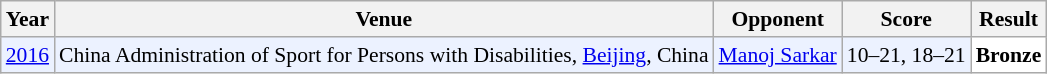<table class="sortable wikitable" style="font-size: 90%;">
<tr>
<th>Year</th>
<th>Venue</th>
<th>Opponent</th>
<th>Score</th>
<th>Result</th>
</tr>
<tr style="background:#ECF2FF">
<td align="center"><a href='#'>2016</a></td>
<td align="left">China Administration of Sport for Persons with Disabilities, <a href='#'>Beijing</a>, China</td>
<td align="left"> <a href='#'>Manoj Sarkar</a></td>
<td align="left">10–21, 18–21</td>
<td style="text-align:left; background:white"> <strong>Bronze</strong></td>
</tr>
</table>
